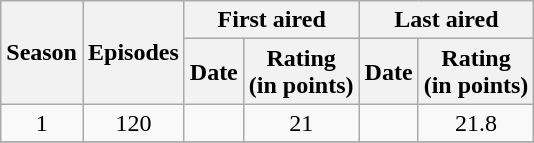<table class="wikitable" style="text-align: center">
<tr>
<th scope="col" rowspan="2">Season</th>
<th scope="col" rowspan="2" colspan="1">Episodes</th>
<th scope="col" colspan="2">First aired</th>
<th scope="col" colspan="2">Last aired</th>
</tr>
<tr>
<th scope="col">Date</th>
<th scope="col">Rating<br>(in points)</th>
<th scope="col">Date</th>
<th scope="col">Rating<br>(in points)</th>
</tr>
<tr>
<td>1</td>
<td>120</td>
<td></td>
<td>21</td>
<td></td>
<td>21.8</td>
</tr>
<tr>
</tr>
</table>
